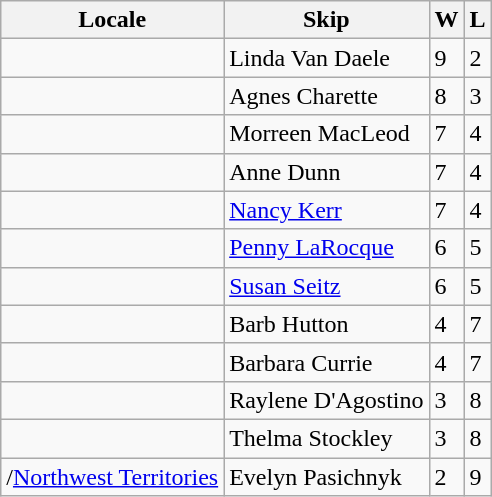<table class="wikitable" border="1">
<tr>
<th>Locale</th>
<th>Skip</th>
<th>W</th>
<th>L</th>
</tr>
<tr>
<td></td>
<td>Linda Van Daele</td>
<td>9</td>
<td>2</td>
</tr>
<tr>
<td></td>
<td>Agnes Charette</td>
<td>8</td>
<td>3</td>
</tr>
<tr>
<td></td>
<td>Morreen MacLeod</td>
<td>7</td>
<td>4</td>
</tr>
<tr>
<td></td>
<td>Anne Dunn</td>
<td>7</td>
<td>4</td>
</tr>
<tr>
<td></td>
<td><a href='#'>Nancy Kerr</a></td>
<td>7</td>
<td>4</td>
</tr>
<tr>
<td></td>
<td><a href='#'>Penny LaRocque</a></td>
<td>6</td>
<td>5</td>
</tr>
<tr>
<td></td>
<td><a href='#'>Susan Seitz</a></td>
<td>6</td>
<td>5</td>
</tr>
<tr>
<td></td>
<td>Barb Hutton</td>
<td>4</td>
<td>7</td>
</tr>
<tr>
<td></td>
<td>Barbara Currie</td>
<td>4</td>
<td>7</td>
</tr>
<tr>
<td></td>
<td>Raylene D'Agostino</td>
<td>3</td>
<td>8</td>
</tr>
<tr>
<td></td>
<td>Thelma Stockley</td>
<td>3</td>
<td>8</td>
</tr>
<tr>
<td>/<a href='#'>Northwest Territories</a></td>
<td>Evelyn Pasichnyk</td>
<td>2</td>
<td>9</td>
</tr>
</table>
